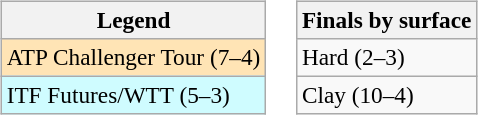<table>
<tr valign=top>
<td><br><table class="wikitable" style=font-size:97%>
<tr>
<th>Legend</th>
</tr>
<tr bgcolor=moccasin>
<td>ATP Challenger Tour (7–4)</td>
</tr>
<tr bgcolor=cffcff>
<td>ITF Futures/WTT (5–3)</td>
</tr>
</table>
</td>
<td><br><table class="wikitable" style=font-size:97%>
<tr>
<th>Finals by surface</th>
</tr>
<tr>
<td>Hard (2–3)</td>
</tr>
<tr>
<td>Clay (10–4)</td>
</tr>
</table>
</td>
</tr>
</table>
